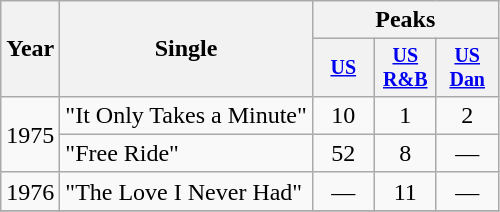<table class="wikitable" style="text-align:center;">
<tr>
<th rowspan="2">Year</th>
<th rowspan="2">Single</th>
<th colspan="3">Peaks</th>
</tr>
<tr style="font-size:smaller;">
<th width="35"><a href='#'>US</a><br></th>
<th width="35"><a href='#'>US<br>R&B</a><br></th>
<th width="35"><a href='#'>US<br>Dan</a><br></th>
</tr>
<tr>
<td rowspan="2">1975</td>
<td align="left">"It Only Takes a Minute"</td>
<td>10</td>
<td>1</td>
<td>2</td>
</tr>
<tr>
<td align="left">"Free Ride"</td>
<td>52</td>
<td>8</td>
<td>—</td>
</tr>
<tr>
<td rowspan="1">1976</td>
<td align="left">"The Love I Never Had"</td>
<td>—</td>
<td>11</td>
<td>—</td>
</tr>
<tr>
</tr>
</table>
